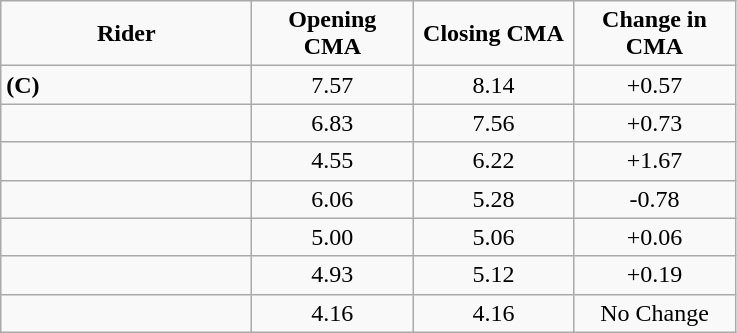<table class="wikitable">
<tr align=center>
<td width=160px><strong>Rider</strong></td>
<td width=100px><strong>Opening CMA</strong></td>
<td width=100px><strong>Closing CMA</strong></td>
<td width=100px><strong>Change in CMA</strong></td>
</tr>
<tr align=center>
<td align=left> <strong>(C)</strong></td>
<td>7.57</td>
<td>8.14</td>
<td>+0.57</td>
</tr>
<tr align=center>
<td align=left></td>
<td>6.83</td>
<td>7.56</td>
<td>+0.73</td>
</tr>
<tr align=center>
<td align=left></td>
<td>4.55</td>
<td>6.22</td>
<td>+1.67</td>
</tr>
<tr align=center>
<td align=left></td>
<td>6.06</td>
<td>5.28</td>
<td>-0.78</td>
</tr>
<tr align=center>
<td align=left></td>
<td>5.00</td>
<td>5.06</td>
<td>+0.06</td>
</tr>
<tr align=center>
<td align=left></td>
<td>4.93</td>
<td>5.12</td>
<td>+0.19</td>
</tr>
<tr align=center>
<td align=left></td>
<td>4.16</td>
<td>4.16</td>
<td>No Change</td>
</tr>
</table>
